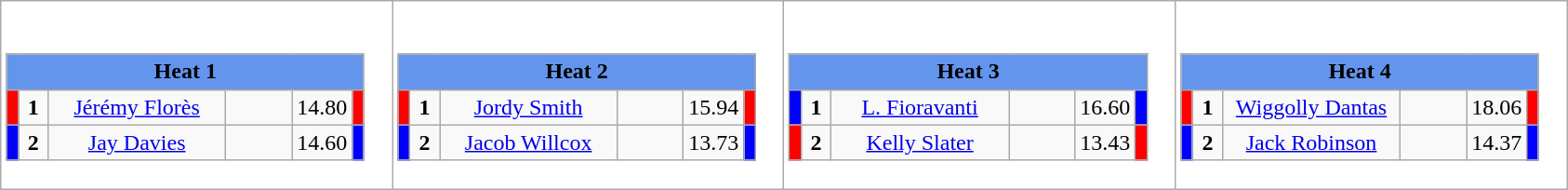<table class="wikitable" style="background:#fff;">
<tr>
<td><div><br><table class="wikitable">
<tr>
<td colspan="6"  style="text-align:center; background:#6495ed;"><strong>Heat 1</strong></td>
</tr>
<tr>
<td style="width:01px; background: #f00;"></td>
<td style="width:14px; text-align:center;"><strong>1</strong></td>
<td style="width:120px; text-align:center;"><a href='#'>Jérémy Florès</a></td>
<td style="width:40px; text-align:center;"></td>
<td style="width:20px; text-align:center;">14.80</td>
<td style="width:01px; background: #f00;"></td>
</tr>
<tr>
<td style="width:01px; background: #00f;"></td>
<td style="width:14px; text-align:center;"><strong>2</strong></td>
<td style="width:120px; text-align:center;"><a href='#'>Jay Davies</a></td>
<td style="width:40px; text-align:center;"></td>
<td style="width:20px; text-align:center;">14.60</td>
<td style="width:01px; background: #00f;"></td>
</tr>
</table>
</div></td>
<td><div><br><table class="wikitable">
<tr>
<td colspan="6"  style="text-align:center; background:#6495ed;"><strong>Heat 2</strong></td>
</tr>
<tr>
<td style="width:01px; background: #f00;"></td>
<td style="width:14px; text-align:center;"><strong>1</strong></td>
<td style="width:120px; text-align:center;"><a href='#'>Jordy Smith</a></td>
<td style="width:40px; text-align:center;"></td>
<td style="width:20px; text-align:center;">15.94</td>
<td style="width:01px; background: #f00;"></td>
</tr>
<tr>
<td style="width:01px; background: #00f;"></td>
<td style="width:14px; text-align:center;"><strong>2</strong></td>
<td style="width:120px; text-align:center;"><a href='#'>Jacob Willcox</a></td>
<td style="width:40px; text-align:center;"></td>
<td style="width:20px; text-align:center;">13.73</td>
<td style="width:01px; background: #00f;"></td>
</tr>
</table>
</div></td>
<td><div><br><table class="wikitable">
<tr>
<td colspan="6"  style="text-align:center; background:#6495ed;"><strong>Heat 3</strong></td>
</tr>
<tr>
<td style="width:01px; background: #00f;"></td>
<td style="width:14px; text-align:center;"><strong>1</strong></td>
<td style="width:120px; text-align:center;"><a href='#'>L. Fioravanti</a></td>
<td style="width:40px; text-align:center;"></td>
<td style="width:20px; text-align:center;">16.60</td>
<td style="width:01px; background: #00f;"></td>
</tr>
<tr>
<td style="width:01px; background: #f00;"></td>
<td style="width:14px; text-align:center;"><strong>2</strong></td>
<td style="width:120px; text-align:center;"><a href='#'>Kelly Slater</a></td>
<td style="width:40px; text-align:center;"></td>
<td style="width:20px; text-align:center;">13.43</td>
<td style="width:01px; background: #f00;"></td>
</tr>
</table>
</div></td>
<td><div><br><table class="wikitable">
<tr>
<td colspan="6"  style="text-align:center; background:#6495ed;"><strong>Heat 4</strong></td>
</tr>
<tr>
<td style="width:01px; background: #f00;"></td>
<td style="width:14px; text-align:center;"><strong>1</strong></td>
<td style="width:120px; text-align:center;"><a href='#'>Wiggolly Dantas</a></td>
<td style="width:40px; text-align:center;"></td>
<td style="width:20px; text-align:center;">18.06</td>
<td style="width:01px; background: #f00;"></td>
</tr>
<tr>
<td style="width:01px; background: #00f;"></td>
<td style="width:14px; text-align:center;"><strong>2</strong></td>
<td style="width:120px; text-align:center;"><a href='#'>Jack Robinson</a></td>
<td style="width:40px; text-align:center;"></td>
<td style="width:20px; text-align:center;">14.37</td>
<td style="width:01px; background: #00f;"></td>
</tr>
</table>
</div></td>
</tr>
</table>
